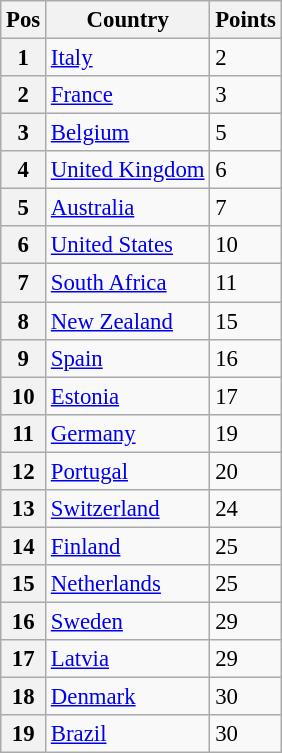<table class="wikitable" style="font-size: 95%">
<tr>
<th>Pos</th>
<th>Country</th>
<th>Points</th>
</tr>
<tr>
<th>1</th>
<td> <a href='#'>Italy</a></td>
<td>2</td>
</tr>
<tr>
<th>2</th>
<td> <a href='#'>France</a></td>
<td>3</td>
</tr>
<tr>
<th>3</th>
<td> <a href='#'>Belgium</a></td>
<td>5</td>
</tr>
<tr>
<th>4</th>
<td> <a href='#'>United Kingdom</a></td>
<td>6</td>
</tr>
<tr>
<th>5</th>
<td> <a href='#'>Australia</a></td>
<td>7</td>
</tr>
<tr>
<th>6</th>
<td> <a href='#'>United States</a></td>
<td>10</td>
</tr>
<tr>
<th>7</th>
<td> <a href='#'>South Africa</a></td>
<td>11</td>
</tr>
<tr>
<th>8</th>
<td> <a href='#'>New Zealand</a></td>
<td>15</td>
</tr>
<tr>
<th>9</th>
<td> <a href='#'>Spain</a></td>
<td>16</td>
</tr>
<tr>
<th>10</th>
<td> <a href='#'>Estonia</a></td>
<td>17</td>
</tr>
<tr>
<th>11</th>
<td> <a href='#'>Germany</a></td>
<td>19</td>
</tr>
<tr>
<th>12</th>
<td> <a href='#'>Portugal</a></td>
<td>20</td>
</tr>
<tr>
<th>13</th>
<td> <a href='#'>Switzerland</a></td>
<td>24</td>
</tr>
<tr>
<th>14</th>
<td> <a href='#'>Finland</a></td>
<td>25</td>
</tr>
<tr>
<th>15</th>
<td> <a href='#'>Netherlands</a></td>
<td>25</td>
</tr>
<tr>
<th>16</th>
<td> <a href='#'>Sweden</a></td>
<td>29</td>
</tr>
<tr>
<th>17</th>
<td> <a href='#'>Latvia</a></td>
<td>29</td>
</tr>
<tr>
<th>18</th>
<td> <a href='#'>Denmark</a></td>
<td>30</td>
</tr>
<tr>
<th>19</th>
<td> <a href='#'>Brazil</a></td>
<td>30</td>
</tr>
</table>
